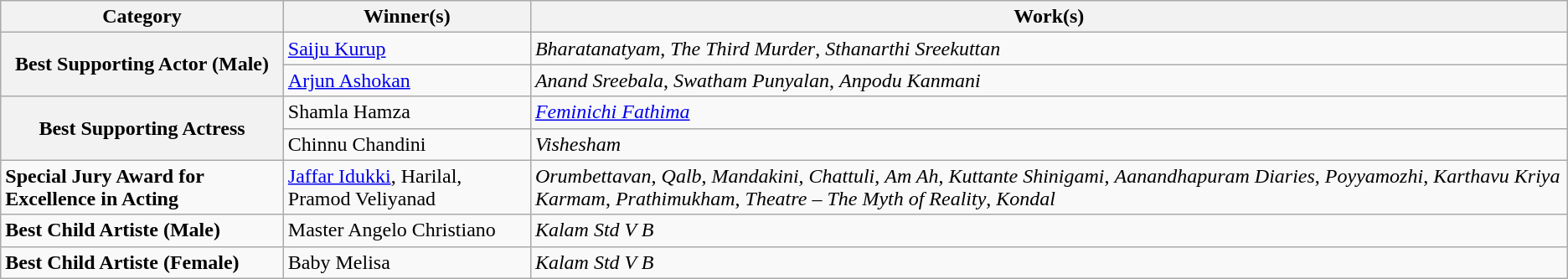<table class="wikitable sortable plainrowheaders">
<tr>
<th>Category</th>
<th>Winner(s)</th>
<th>Work(s)</th>
</tr>
<tr>
<th rowspan="2" scope="row"><strong>Best Supporting Actor (Male)</strong></th>
<td><a href='#'>Saiju Kurup</a></td>
<td><em>Bharatanatyam</em>, <em>The Third Murder</em>, <em>Sthanarthi Sreekuttan</em></td>
</tr>
<tr>
<td><a href='#'>Arjun Ashokan</a></td>
<td><em>Anand Sreebala</em>, <em>Swatham Punyalan</em>, <em>Anpodu Kanmani</em></td>
</tr>
<tr>
<th rowspan="2" scope="row"><strong>Best Supporting Actress</strong></th>
<td>Shamla Hamza</td>
<td><em><a href='#'>Feminichi Fathima</a></em></td>
</tr>
<tr>
<td>Chinnu Chandini</td>
<td><em>Vishesham</em></td>
</tr>
<tr>
<td><strong>Special Jury Award for Excellence in Acting</strong></td>
<td><a href='#'>Jaffar Idukki</a>, Harilal, Pramod Veliyanad</td>
<td><em>Orumbettavan</em>, <em>Qalb</em>, <em>Mandakini</em>, <em>Chattuli</em>, <em>Am Ah</em>, <em>Kuttante Shinigami</em>, <em>Aanandhapuram Diaries</em>, <em>Poyyamozhi</em>, <em>Karthavu Kriya Karmam</em>, <em>Prathimukham</em>, <em>Theatre – The Myth of Reality</em>, <em>Kondal</em></td>
</tr>
<tr>
<td><strong>Best Child Artiste (Male)</strong></td>
<td>Master Angelo Christiano</td>
<td><em>Kalam Std V B</em></td>
</tr>
<tr>
<td><strong>Best Child Artiste (Female)</strong></td>
<td>Baby Melisa</td>
<td><em>Kalam Std V B</em></td>
</tr>
</table>
